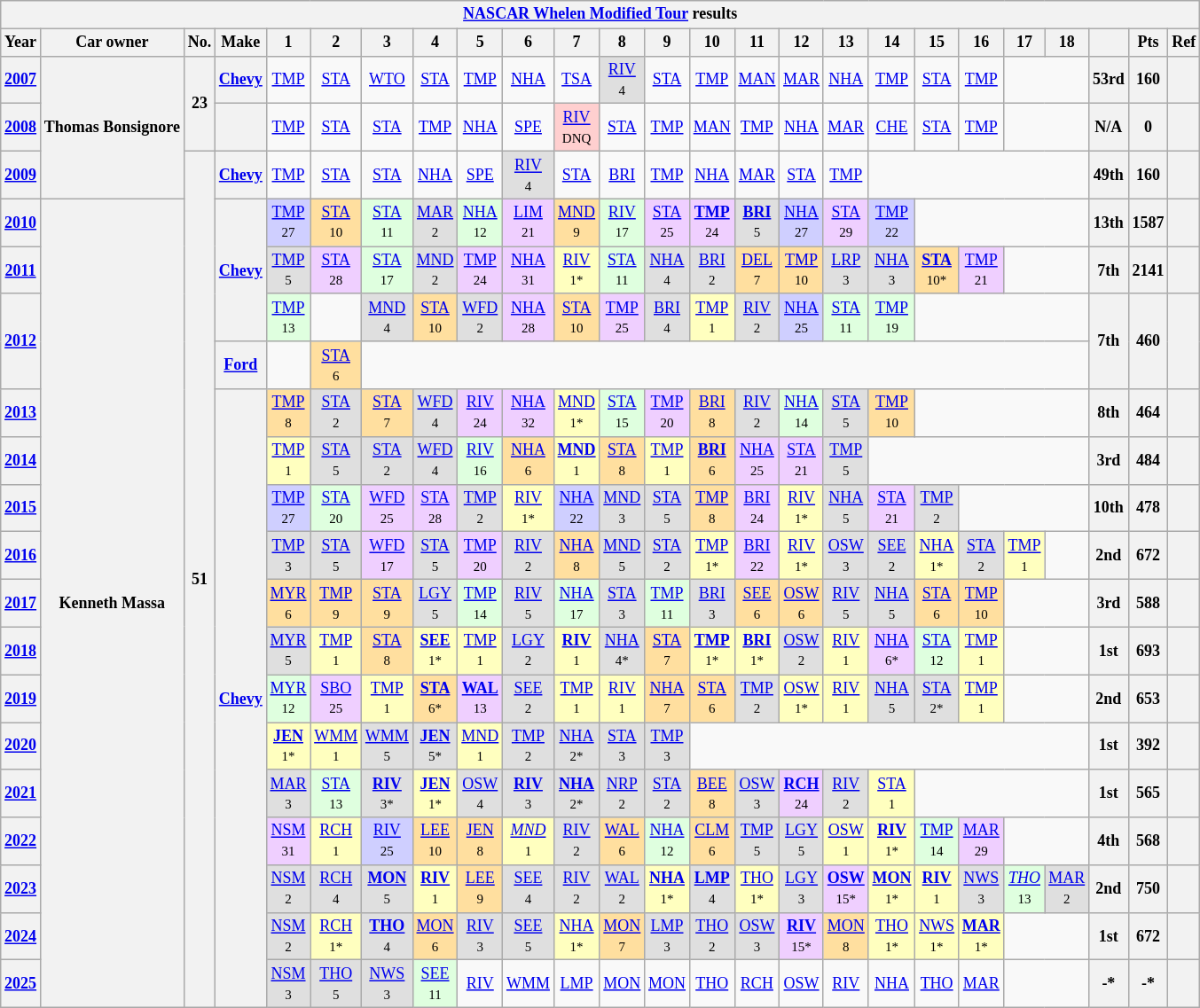<table class="wikitable" style="text-align:center; font-size:75%">
<tr>
<th colspan=36><a href='#'>NASCAR Whelen Modified Tour</a> results</th>
</tr>
<tr>
<th>Year</th>
<th>Car owner</th>
<th>No.</th>
<th>Make</th>
<th>1</th>
<th>2</th>
<th>3</th>
<th>4</th>
<th>5</th>
<th>6</th>
<th>7</th>
<th>8</th>
<th>9</th>
<th>10</th>
<th>11</th>
<th>12</th>
<th>13</th>
<th>14</th>
<th>15</th>
<th>16</th>
<th>17</th>
<th>18</th>
<th></th>
<th>Pts</th>
<th>Ref</th>
</tr>
<tr>
<th><a href='#'>2007</a></th>
<th rowspan=3>Thomas Bonsignore</th>
<th rowspan=2>23</th>
<th><a href='#'>Chevy</a></th>
<td><a href='#'>TMP</a></td>
<td><a href='#'>STA</a></td>
<td><a href='#'>WTO</a></td>
<td><a href='#'>STA</a></td>
<td><a href='#'>TMP</a></td>
<td><a href='#'>NHA</a></td>
<td><a href='#'>TSA</a></td>
<td style="background:#DFDFDF;"><a href='#'>RIV</a><br><small>4</small></td>
<td><a href='#'>STA</a></td>
<td><a href='#'>TMP</a></td>
<td><a href='#'>MAN</a></td>
<td><a href='#'>MAR</a></td>
<td><a href='#'>NHA</a></td>
<td><a href='#'>TMP</a></td>
<td><a href='#'>STA</a></td>
<td><a href='#'>TMP</a></td>
<td colspan=2></td>
<th>53rd</th>
<th>160</th>
<th></th>
</tr>
<tr>
<th><a href='#'>2008</a></th>
<th></th>
<td><a href='#'>TMP</a></td>
<td><a href='#'>STA</a></td>
<td><a href='#'>STA</a></td>
<td><a href='#'>TMP</a></td>
<td><a href='#'>NHA</a></td>
<td><a href='#'>SPE</a></td>
<td style="background:#FFCFCF;"><a href='#'>RIV</a><br><small>DNQ</small></td>
<td><a href='#'>STA</a></td>
<td><a href='#'>TMP</a></td>
<td><a href='#'>MAN</a></td>
<td><a href='#'>TMP</a></td>
<td><a href='#'>NHA</a></td>
<td><a href='#'>MAR</a></td>
<td><a href='#'>CHE</a></td>
<td><a href='#'>STA</a></td>
<td><a href='#'>TMP</a></td>
<td colspan=2></td>
<th>N/A</th>
<th>0</th>
<th></th>
</tr>
<tr>
<th><a href='#'>2009</a></th>
<th rowspan=18>51</th>
<th><a href='#'>Chevy</a></th>
<td><a href='#'>TMP</a></td>
<td><a href='#'>STA</a></td>
<td><a href='#'>STA</a></td>
<td><a href='#'>NHA</a></td>
<td><a href='#'>SPE</a></td>
<td style="background:#DFDFDF;"><a href='#'>RIV</a><br><small>4</small></td>
<td><a href='#'>STA</a></td>
<td><a href='#'>BRI</a></td>
<td><a href='#'>TMP</a></td>
<td><a href='#'>NHA</a></td>
<td><a href='#'>MAR</a></td>
<td><a href='#'>STA</a></td>
<td><a href='#'>TMP</a></td>
<td colspan=5></td>
<th>49th</th>
<th>160</th>
<th></th>
</tr>
<tr>
<th><a href='#'>2010</a></th>
<th rowspan=17>Kenneth Massa</th>
<th rowspan=3><a href='#'>Chevy</a></th>
<td style="background:#CFCFFF;"><a href='#'>TMP</a><br><small>27</small></td>
<td style="background:#FFDF9F;"><a href='#'>STA</a><br><small>10</small></td>
<td style="background:#DFFFDF;"><a href='#'>STA</a><br><small>11</small></td>
<td style="background:#DFDFDF;"><a href='#'>MAR</a><br><small>2</small></td>
<td style="background:#DFFFDF;"><a href='#'>NHA</a><br><small>12</small></td>
<td style="background:#EFCFFF;"><a href='#'>LIM</a><br><small>21</small></td>
<td style="background:#FFDF9F;"><a href='#'>MND</a><br><small>9</small></td>
<td style="background:#DFFFDF;"><a href='#'>RIV</a><br><small>17</small></td>
<td style="background:#EFCFFF;"><a href='#'>STA</a><br><small>25</small></td>
<td style="background:#EFCFFF;"><strong><a href='#'>TMP</a></strong><br><small>24</small></td>
<td style="background:#DFDFDF;"><strong><a href='#'>BRI</a></strong><br><small>5</small></td>
<td style="background:#CFCFFF;"><a href='#'>NHA</a><br><small>27</small></td>
<td style="background:#EFCFFF;"><a href='#'>STA</a><br><small>29</small></td>
<td style="background:#CFCFFF;"><a href='#'>TMP</a><br><small>22</small></td>
<td colspan=4></td>
<th>13th</th>
<th>1587</th>
<th></th>
</tr>
<tr>
<th><a href='#'>2011</a></th>
<td style="background:#DFDFDF;"><a href='#'>TMP</a><br><small>5</small></td>
<td style="background:#EFCFFF;"><a href='#'>STA</a><br><small>28</small></td>
<td style="background:#DFFFDF;"><a href='#'>STA</a><br><small>17</small></td>
<td style="background:#DFDFDF;"><a href='#'>MND</a><br><small>2</small></td>
<td style="background:#EFCFFF;"><a href='#'>TMP</a><br><small>24</small></td>
<td style="background:#EFCFFF;"><a href='#'>NHA</a><br><small>31</small></td>
<td style="background:#FFFFBF;"><a href='#'>RIV</a><br><small>1*</small></td>
<td style="background:#DFFFDF;"><a href='#'>STA</a><br><small>11</small></td>
<td style="background:#DFDFDF;"><a href='#'>NHA</a><br><small>4</small></td>
<td style="background:#DFDFDF;"><a href='#'>BRI</a><br><small>2</small></td>
<td style="background:#FFDF9F;"><a href='#'>DEL</a><br><small>7</small></td>
<td style="background:#FFDF9F;"><a href='#'>TMP</a><br><small>10</small></td>
<td style="background:#DFDFDF;"><a href='#'>LRP</a><br><small>3</small></td>
<td style="background:#DFDFDF;"><a href='#'>NHA</a><br><small>3</small></td>
<td style="background:#FFDF9F;"><strong><a href='#'>STA</a></strong><br><small>10*</small></td>
<td style="background:#EFCFFF;"><a href='#'>TMP</a><br><small>21</small></td>
<td colspan=2></td>
<th>7th</th>
<th>2141</th>
<th></th>
</tr>
<tr>
<th rowspan=2><a href='#'>2012</a></th>
<td style="background:#DFFFDF;"><a href='#'>TMP</a><br><small>13</small></td>
<td></td>
<td style="background:#DFDFDF;"><a href='#'>MND</a><br><small>4</small></td>
<td style="background:#FFDF9F;"><a href='#'>STA</a><br><small>10</small></td>
<td style="background:#DFDFDF;"><a href='#'>WFD</a><br><small>2</small></td>
<td style="background:#EFCFFF;"><a href='#'>NHA</a><br><small>28</small></td>
<td style="background:#FFDF9F;"><a href='#'>STA</a><br><small>10</small></td>
<td style="background:#EFCFFF;"><a href='#'>TMP</a><br><small>25</small></td>
<td style="background:#DFDFDF;"><a href='#'>BRI</a><br><small>4</small></td>
<td style="background:#FFFFBF;"><a href='#'>TMP</a><br><small>1</small></td>
<td style="background:#DFDFDF;"><a href='#'>RIV</a><br><small>2</small></td>
<td style="background:#CFCFFF;"><a href='#'>NHA</a><br><small>25</small></td>
<td style="background:#DFFFDF;"><a href='#'>STA</a><br><small>11</small></td>
<td style="background:#DFFFDF;"><a href='#'>TMP</a><br><small>19</small></td>
<td colspan=4></td>
<th rowspan=2>7th</th>
<th rowspan=2>460</th>
<th rowspan=2></th>
</tr>
<tr>
<th><a href='#'>Ford</a></th>
<td></td>
<td style="background:#FFDF9F;"><a href='#'>STA</a><br><small>6</small></td>
<td colspan=16></td>
</tr>
<tr>
<th><a href='#'>2013</a></th>
<th rowspan=13><a href='#'>Chevy</a></th>
<td style="background:#FFDF9F;"><a href='#'>TMP</a><br><small>8</small></td>
<td style="background:#DFDFDF;"><a href='#'>STA</a><br><small>2</small></td>
<td style="background:#FFDF9F;"><a href='#'>STA</a><br><small>7</small></td>
<td style="background:#DFDFDF;"><a href='#'>WFD</a><br><small>4</small></td>
<td style="background:#EFCFFF;"><a href='#'>RIV</a><br><small>24</small></td>
<td style="background:#EFCFFF;"><a href='#'>NHA</a><br><small>32</small></td>
<td style="background:#FFFFBF;"><a href='#'>MND</a><br><small>1*</small></td>
<td style="background:#DFFFDF;"><a href='#'>STA</a><br><small>15</small></td>
<td style="background:#EFCFFF;"><a href='#'>TMP</a><br><small>20</small></td>
<td style="background:#FFDF9F;"><a href='#'>BRI</a><br><small>8</small></td>
<td style="background:#DFDFDF;"><a href='#'>RIV</a><br><small>2</small></td>
<td style="background:#DFFFDF;"><a href='#'>NHA</a><br><small>14</small></td>
<td style="background:#DFDFDF;"><a href='#'>STA</a><br><small>5</small></td>
<td style="background:#FFDF9F;"><a href='#'>TMP</a><br><small>10</small></td>
<td colspan=4></td>
<th>8th</th>
<th>464</th>
<th></th>
</tr>
<tr>
<th><a href='#'>2014</a></th>
<td style="background:#FFFFBF;"><a href='#'>TMP</a><br><small>1</small></td>
<td style="background:#DFDFDF;"><a href='#'>STA</a><br><small>5</small></td>
<td style="background:#DFDFDF;"><a href='#'>STA</a><br><small>2</small></td>
<td style="background:#DFDFDF;"><a href='#'>WFD</a><br><small>4</small></td>
<td style="background:#DFFFDF;"><a href='#'>RIV</a><br><small>16</small></td>
<td style="background:#FFDF9F;"><a href='#'>NHA</a><br><small>6</small></td>
<td style="background:#FFFFBF;"><strong><a href='#'>MND</a></strong><br><small>1</small></td>
<td style="background:#FFDF9F;"><a href='#'>STA</a><br><small>8</small></td>
<td style="background:#FFFFBF;"><a href='#'>TMP</a><br><small>1</small></td>
<td style="background:#FFDF9F;"><strong><a href='#'>BRI</a></strong><br><small>6</small></td>
<td style="background:#EFCFFF;"><a href='#'>NHA</a><br><small>25</small></td>
<td style="background:#EFCFFF;"><a href='#'>STA</a><br><small>21</small></td>
<td style="background:#DFDFDF;"><a href='#'>TMP</a><br><small>5</small></td>
<td colspan=5></td>
<th>3rd</th>
<th>484</th>
<th></th>
</tr>
<tr>
<th><a href='#'>2015</a></th>
<td style="background:#CFCFFF;"><a href='#'>TMP</a><br><small>27</small></td>
<td style="background:#DFFFDF;"><a href='#'>STA</a><br><small>20</small></td>
<td style="background:#EFCFFF;"><a href='#'>WFD</a><br><small>25</small></td>
<td style="background:#EFCFFF;"><a href='#'>STA</a><br><small>28</small></td>
<td style="background:#DFDFDF;"><a href='#'>TMP</a><br><small>2</small></td>
<td style="background:#FFFFBF;"><a href='#'>RIV</a><br><small>1*</small></td>
<td style="background:#CFCFFF;"><a href='#'>NHA</a><br><small>22</small></td>
<td style="background:#DFDFDF;"><a href='#'>MND</a><br><small>3</small></td>
<td style="background:#DFDFDF;"><a href='#'>STA</a><br><small>5</small></td>
<td style="background:#FFDF9F;"><a href='#'>TMP</a><br><small>8</small></td>
<td style="background:#EFCFFF;"><a href='#'>BRI</a><br><small>24</small></td>
<td style="background:#FFFFBF;"><a href='#'>RIV</a><br><small>1*</small></td>
<td style="background:#DFDFDF;"><a href='#'>NHA</a><br><small>5</small></td>
<td style="background:#EFCFFF;"><a href='#'>STA</a><br><small>21</small></td>
<td style="background:#DFDFDF;"><a href='#'>TMP</a><br><small>2</small></td>
<td colspan=3></td>
<th>10th</th>
<th>478</th>
<th></th>
</tr>
<tr>
<th><a href='#'>2016</a></th>
<td style="background:#DFDFDF;"><a href='#'>TMP</a><br><small>3</small></td>
<td style="background:#DFDFDF;"><a href='#'>STA</a><br><small>5</small></td>
<td style="background:#EFCFFF;"><a href='#'>WFD</a><br><small>17</small></td>
<td style="background:#DFDFDF;"><a href='#'>STA</a><br><small>5</small></td>
<td style="background:#EFCFFF;"><a href='#'>TMP</a><br><small>20</small></td>
<td style="background:#DFDFDF;"><a href='#'>RIV</a><br><small>2</small></td>
<td style="background:#FFDF9F;"><a href='#'>NHA</a><br><small>8</small></td>
<td style="background:#DFDFDF;"><a href='#'>MND</a><br><small>5</small></td>
<td style="background:#DFDFDF;"><a href='#'>STA</a><br><small>2</small></td>
<td style="background:#FFFFBF;"><a href='#'>TMP</a><br><small>1*</small></td>
<td style="background:#EFCFFF;"><a href='#'>BRI</a><br><small>22</small></td>
<td style="background:#FFFFBF;"><a href='#'>RIV</a><br><small>1*</small></td>
<td style="background:#DFDFDF;"><a href='#'>OSW</a><br><small>3</small></td>
<td style="background:#DFDFDF;"><a href='#'>SEE</a><br><small>2</small></td>
<td style="background:#FFFFBF;"><a href='#'>NHA</a><br><small>1*</small></td>
<td style="background:#DFDFDF;"><a href='#'>STA</a><br><small>2</small></td>
<td style="background:#FFFFBF;"><a href='#'>TMP</a><br><small>1</small></td>
<td></td>
<th>2nd</th>
<th>672</th>
<th></th>
</tr>
<tr>
<th><a href='#'>2017</a></th>
<td style="background:#FFDF9F;"><a href='#'>MYR</a><br><small>6</small></td>
<td style="background:#FFDF9F;"><a href='#'>TMP</a><br><small>9</small></td>
<td style="background:#FFDF9F;"><a href='#'>STA</a><br><small>9</small></td>
<td style="background:#DFDFDF;"><a href='#'>LGY</a><br><small>5</small></td>
<td style="background:#DFFFDF;"><a href='#'>TMP</a><br><small>14</small></td>
<td style="background:#DFDFDF;"><a href='#'>RIV</a><br><small>5</small></td>
<td style="background:#DFFFDF;"><a href='#'>NHA</a><br><small>17</small></td>
<td style="background:#DFDFDF;"><a href='#'>STA</a><br><small>3</small></td>
<td style="background:#DFFFDF;"><a href='#'>TMP</a><br><small>11</small></td>
<td style="background:#DFDFDF;"><a href='#'>BRI</a><br><small>3</small></td>
<td style="background:#FFDF9F;"><a href='#'>SEE</a><br><small>6</small></td>
<td style="background:#FFDF9F;"><a href='#'>OSW</a><br><small>6</small></td>
<td style="background:#DFDFDF;"><a href='#'>RIV</a><br><small>5</small></td>
<td style="background:#DFDFDF;"><a href='#'>NHA</a><br><small>5</small></td>
<td style="background:#FFDF9F;"><a href='#'>STA</a><br><small>6</small></td>
<td style="background:#FFDF9F;"><a href='#'>TMP</a><br><small>10</small></td>
<td colspan=2></td>
<th>3rd</th>
<th>588</th>
<th></th>
</tr>
<tr>
<th><a href='#'>2018</a></th>
<td style="background:#DFDFDF;"><a href='#'>MYR</a><br><small>5</small></td>
<td style="background:#FFFFBF;"><a href='#'>TMP</a><br><small>1</small></td>
<td style="background:#FFDF9F;"><a href='#'>STA</a><br><small>8</small></td>
<td style="background:#FFFFBF;"><strong><a href='#'>SEE</a></strong><br><small>1*</small></td>
<td style="background:#FFFFBF;"><a href='#'>TMP</a><br><small>1</small></td>
<td style="background:#DFDFDF;"><a href='#'>LGY</a><br><small>2</small></td>
<td style="background:#FFFFBF;"><strong><a href='#'>RIV</a></strong><br><small>1</small></td>
<td style="background:#DFDFDF;"><a href='#'>NHA</a><br><small>4*</small></td>
<td style="background:#FFDF9F;"><a href='#'>STA</a><br><small>7</small></td>
<td style="background:#FFFFBF;"><strong><a href='#'>TMP</a></strong><br><small>1*</small></td>
<td style="background:#FFFFBF;"><strong><a href='#'>BRI</a></strong><br><small>1*</small></td>
<td style="background:#DFDFDF;"><a href='#'>OSW</a><br><small>2</small></td>
<td style="background:#FFFFBF;"><a href='#'>RIV</a><br><small>1</small></td>
<td style="background:#EFCFFF;"><a href='#'>NHA</a><br><small>6*</small></td>
<td style="background:#DFFFDF;"><a href='#'>STA</a><br><small>12</small></td>
<td style="background:#FFFFBF;"><a href='#'>TMP</a><br><small>1</small></td>
<td colspan=2></td>
<th>1st</th>
<th>693</th>
<th></th>
</tr>
<tr>
<th><a href='#'>2019</a></th>
<td style="background:#DFFFDF;"><a href='#'>MYR</a><br><small>12</small></td>
<td style="background:#EFCFFF;"><a href='#'>SBO</a><br><small>25</small></td>
<td style="background:#FFFFBF;"><a href='#'>TMP</a><br><small>1</small></td>
<td style="background:#FFDF9F;"><strong><a href='#'>STA</a></strong><br><small>6*</small></td>
<td style="background:#EFCFFF;"><strong><a href='#'>WAL</a></strong><br><small>13</small></td>
<td style="background:#DFDFDF;"><a href='#'>SEE</a><br><small>2</small></td>
<td style="background:#FFFFBF;"><a href='#'>TMP</a><br><small>1</small></td>
<td style="background:#FFFFBF;"><a href='#'>RIV</a><br><small>1</small></td>
<td style="background:#FFDF9F;"><a href='#'>NHA</a><br><small>7</small></td>
<td style="background:#FFDF9F;"><a href='#'>STA</a><br><small>6</small></td>
<td style="background:#DFDFDF;"><a href='#'>TMP</a><br><small>2</small></td>
<td style="background:#FFFFBF;"><a href='#'>OSW</a><br><small>1*</small></td>
<td style="background:#FFFFBF;"><a href='#'>RIV</a><br><small>1</small></td>
<td style="background:#DFDFDF;"><a href='#'>NHA</a><br><small>5</small></td>
<td style="background:#DFDFDF;"><a href='#'>STA</a><br><small>2*</small></td>
<td style="background:#FFFFBF;"><a href='#'>TMP</a><br><small>1</small></td>
<td colspan=2></td>
<th>2nd</th>
<th>653</th>
<th></th>
</tr>
<tr>
<th><a href='#'>2020</a></th>
<td style="background:#FFFFBF;"><strong><a href='#'>JEN</a></strong><br><small>1*</small></td>
<td style="background:#FFFFBF;"><a href='#'>WMM</a><br><small>1</small></td>
<td style="background:#DFDFDF;"><a href='#'>WMM</a><br><small>5</small></td>
<td style="background:#DFDFDF;"><strong><a href='#'>JEN</a></strong><br><small>5*</small></td>
<td style="background:#FFFFBF;"><a href='#'>MND</a><br><small>1</small></td>
<td style="background:#DFDFDF;"><a href='#'>TMP</a><br><small>2</small></td>
<td style="background:#DFDFDF;"><a href='#'>NHA</a><br><small>2*</small></td>
<td style="background:#DFDFDF;"><a href='#'>STA</a><br><small>3</small></td>
<td style="background:#DFDFDF;"><a href='#'>TMP</a><br><small>3</small></td>
<td colspan=9></td>
<th>1st</th>
<th>392</th>
<th></th>
</tr>
<tr>
<th><a href='#'>2021</a></th>
<td style="background:#DFDFDF;"><a href='#'>MAR</a><br><small>3</small></td>
<td style="background:#DFFFDF;"><a href='#'>STA</a><br><small>13</small></td>
<td style="background:#DFDFDF;"><strong><a href='#'>RIV</a></strong><br><small>3*</small></td>
<td style="background:#FFFFBF;"><strong><a href='#'>JEN</a></strong><br><small>1*</small></td>
<td style="background:#DFDFDF;"><a href='#'>OSW</a><br><small>4</small></td>
<td style="background:#DFDFDF;"><strong><a href='#'>RIV</a></strong><br><small>3</small></td>
<td style="background:#DFDFDF;"><strong><a href='#'>NHA</a></strong><br><small>2*</small></td>
<td style="background:#DFDFDF;"><a href='#'>NRP</a><br><small>2</small></td>
<td style="background:#DFDFDF;"><a href='#'>STA</a><br><small>2</small></td>
<td style="background:#FFDF9F;"><a href='#'>BEE</a><br><small>8</small></td>
<td style="background:#DFDFDF;"><a href='#'>OSW</a><br><small>3</small></td>
<td style="background:#EFCFFF;"><strong><a href='#'>RCH</a></strong><br><small>24</small></td>
<td style="background:#DFDFDF;"><a href='#'>RIV</a><br><small>2</small></td>
<td style="background:#FFFFBF;"><a href='#'>STA</a><br><small>1</small></td>
<td colspan=4></td>
<th>1st</th>
<th>565</th>
<th></th>
</tr>
<tr>
<th><a href='#'>2022</a></th>
<td style="background:#EFCFFF;"><a href='#'>NSM</a><br><small>31</small></td>
<td style="background:#FFFFBF;"><a href='#'>RCH</a><br><small>1</small></td>
<td style="background:#CFCFFF;"><a href='#'>RIV</a><br><small>25</small></td>
<td style="background:#FFDF9F;"><a href='#'>LEE</a><br><small>10</small></td>
<td style="background:#FFDF9F;"><a href='#'>JEN</a><br><small>8</small></td>
<td style="background:#FFFFBF;"><em><a href='#'>MND</a></em><br><small>1</small></td>
<td style="background:#DFDFDF;"><a href='#'>RIV</a><br><small>2</small></td>
<td style="background:#FFDF9F;"><a href='#'>WAL</a><br><small>6</small></td>
<td style="background:#DFFFDF;"><a href='#'>NHA</a><br><small>12</small></td>
<td style="background:#FFDF9F;"><a href='#'>CLM</a><br><small>6</small></td>
<td style="background:#DFDFDF;"><a href='#'>TMP</a><br><small>5</small></td>
<td style="background:#DFDFDF;"><a href='#'>LGY</a><br><small>5</small></td>
<td style="background:#FFFFBF;"><a href='#'>OSW</a><br><small>1</small></td>
<td style="background:#FFFFBF;"><strong><a href='#'>RIV</a></strong><br><small>1*</small></td>
<td style="background:#DFFFDF;"><a href='#'>TMP</a><br><small>14</small></td>
<td style="background:#EFCFFF;"><a href='#'>MAR</a><br><small>29</small></td>
<td colspan=2></td>
<th>4th</th>
<th>568</th>
<th></th>
</tr>
<tr>
<th><a href='#'>2023</a></th>
<td style="background:#DFDFDF;"><a href='#'>NSM</a><br><small>2</small></td>
<td style="background:#DFDFDF;"><a href='#'>RCH</a><br><small>4</small></td>
<td style="background:#DFDFDF;"><strong><a href='#'>MON</a></strong><br><small>5</small></td>
<td style="background:#FFFFBF;"><strong><a href='#'>RIV</a></strong><br><small>1</small></td>
<td style="background:#FFDF9F;"><a href='#'>LEE</a><br><small>9</small></td>
<td style="background:#DFDFDF;"><a href='#'>SEE</a><br><small>4</small></td>
<td style="background:#DFDFDF;"><a href='#'>RIV</a><br><small>2</small></td>
<td style="background:#DFDFDF;"><a href='#'>WAL</a><br><small>2</small></td>
<td style="background:#FFFFBF;"><strong><a href='#'>NHA</a></strong><br><small>1*</small></td>
<td style="background:#DFDFDF;"><strong><a href='#'>LMP</a></strong><br><small>4</small></td>
<td style="background:#FFFFBF;"><a href='#'>THO</a><br><small>1*</small></td>
<td style="background:#DFDFDF;"><a href='#'>LGY</a><br><small>3</small></td>
<td style="background:#EFCFFF;"><strong><a href='#'>OSW</a></strong><br><small>15*</small></td>
<td style="background:#FFFFBF;"><strong><a href='#'>MON</a></strong><br><small>1*</small></td>
<td style="background:#FFFFBF;"><strong><a href='#'>RIV</a></strong><br><small>1</small></td>
<td style="background:#DFDFDF;"><a href='#'>NWS</a><br><small>3</small></td>
<td style="background:#DFFFDF;"><em><a href='#'>THO</a></em><br><small>13</small></td>
<td style="background:#DFDFDF;"><a href='#'>MAR</a><br><small>2</small></td>
<th>2nd</th>
<th>750</th>
<th></th>
</tr>
<tr>
<th><a href='#'>2024</a></th>
<td style="background:#DFDFDF;"><a href='#'>NSM</a><br><small>2</small></td>
<td style="background:#FFFFBF;"><a href='#'>RCH</a><br><small>1*</small></td>
<td style="background:#DFDFDF;"><strong><a href='#'>THO</a></strong><br><small>4</small></td>
<td style="background:#FFDF9F;"><a href='#'>MON</a><br><small>6</small></td>
<td style="background:#DFDFDF;"><a href='#'>RIV</a><br><small>3</small></td>
<td style="background:#DFDFDF;"><a href='#'>SEE</a><br><small>5</small></td>
<td style="background:#FFFFBF;"><a href='#'>NHA</a><br><small>1*</small></td>
<td style="background:#FFDF9F;"><a href='#'>MON</a><br><small>7</small></td>
<td style="background:#DFDFDF;"><a href='#'>LMP</a><br><small>3</small></td>
<td style="background:#DFDFDF;"><a href='#'>THO</a><br><small>2</small></td>
<td style="background:#DFDFDF;"><a href='#'>OSW</a><br><small>3</small></td>
<td style="background:#EFCFFF;"><strong><a href='#'>RIV</a></strong><br><small>15*</small></td>
<td style="background:#FFDF9F;"><a href='#'>MON</a><br><small>8</small></td>
<td style="background:#FFFFBF;"><a href='#'>THO</a><br><small>1*</small></td>
<td style="background:#FFFFBF;"><a href='#'>NWS</a><br><small>1*</small></td>
<td style="background:#FFFFBF;"><strong><a href='#'>MAR</a></strong><br><small>1*</small></td>
<td colspan=2></td>
<th>1st</th>
<th>672</th>
<th></th>
</tr>
<tr>
<th><a href='#'>2025</a></th>
<td style="background:#DFDFDF;"><a href='#'>NSM</a><br><small>3</small></td>
<td style="background:#DFDFDF;"><a href='#'>THO</a><br><small>5</small></td>
<td style="background:#DFDFDF;"><a href='#'>NWS</a><br><small>3</small></td>
<td style="background:#DFFFDF;"><a href='#'>SEE</a><br><small>11</small></td>
<td><a href='#'>RIV</a></td>
<td><a href='#'>WMM</a></td>
<td><a href='#'>LMP</a></td>
<td><a href='#'>MON</a></td>
<td style="background:#;"><a href='#'>MON</a><br><small></small></td>
<td><a href='#'>THO</a></td>
<td><a href='#'>RCH</a></td>
<td><a href='#'>OSW</a></td>
<td><a href='#'>RIV</a></td>
<td><a href='#'>NHA</a></td>
<td><a href='#'>THO</a></td>
<td><a href='#'>MAR</a></td>
<td colspan=2></td>
<th>-*</th>
<th>-*</th>
<th></th>
</tr>
</table>
